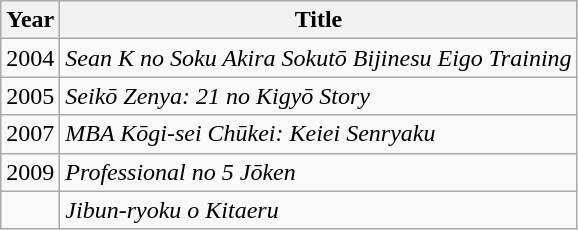<table class="wikitable">
<tr>
<th>Year</th>
<th>Title</th>
</tr>
<tr>
<td>2004</td>
<td><em>Sean K no Soku Akira Sokutō Bijinesu Eigo Training</em></td>
</tr>
<tr>
<td>2005</td>
<td><em>Seikō Zenya: 21 no Kigyō Story</em></td>
</tr>
<tr>
<td>2007</td>
<td><em>MBA Kōgi-sei Chūkei: Keiei Senryaku</em></td>
</tr>
<tr>
<td>2009</td>
<td><em>Professional no 5 Jōken</em></td>
</tr>
<tr>
<td></td>
<td><em>Jibun-ryoku o Kitaeru</em></td>
</tr>
</table>
